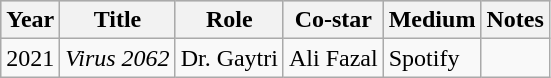<table class="wikitable sortable plainrowheaders">
<tr style="background:#ccc; text-align:center;">
<th scope="col">Year</th>
<th scope="col">Title</th>
<th scope="col">Role</th>
<th>Co-star</th>
<th>Medium</th>
<th scope="col" class="unsortable">Notes</th>
</tr>
<tr>
<td>2021</td>
<td><em>Virus 2062</em></td>
<td>Dr. Gaytri</td>
<td>Ali Fazal</td>
<td>Spotify</td>
<td></td>
</tr>
</table>
